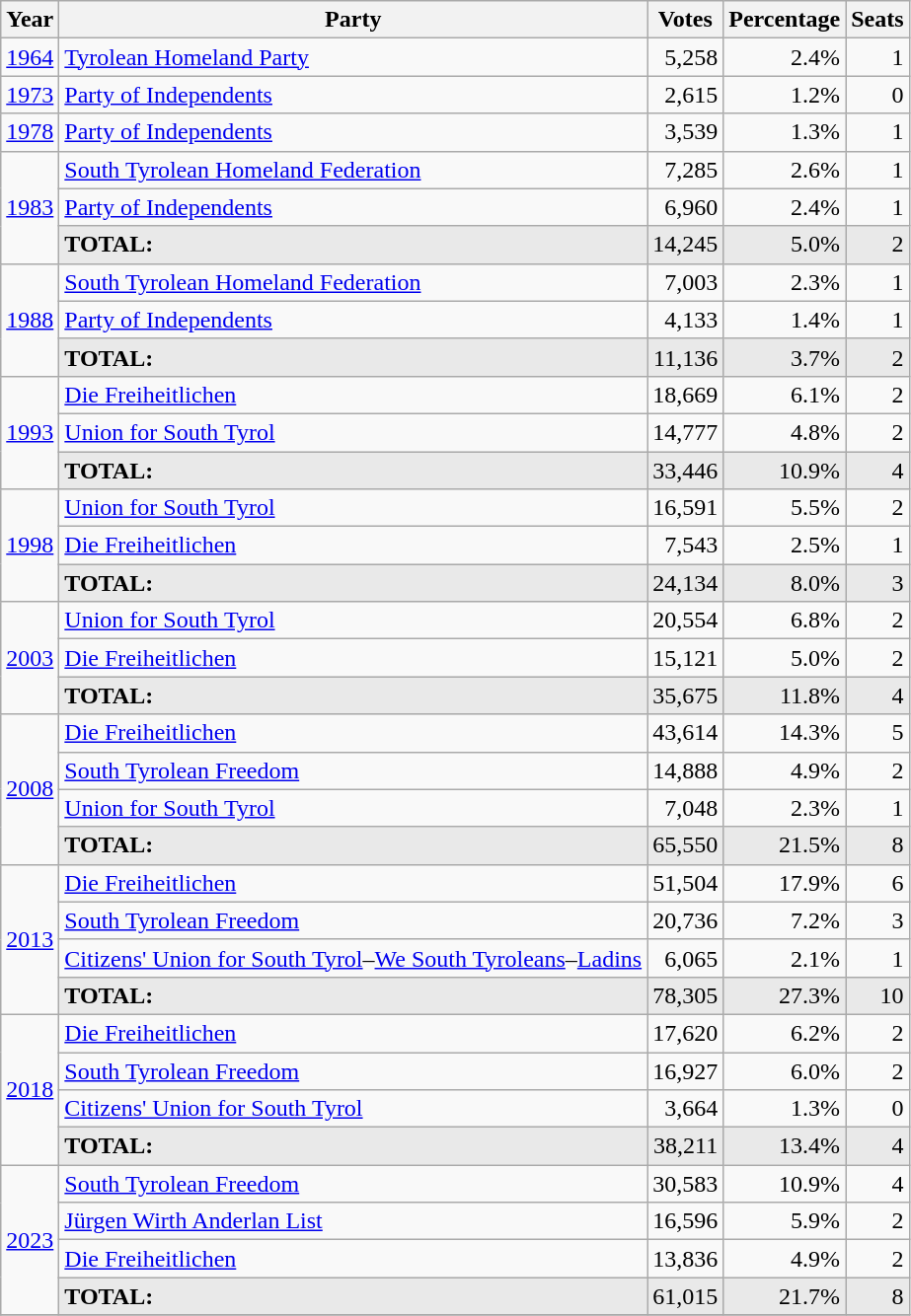<table class="wikitable" style="text-align:right">
<tr>
<th>Year</th>
<th>Party</th>
<th>Votes</th>
<th>Percentage</th>
<th>Seats</th>
</tr>
<tr>
<td><a href='#'>1964</a></td>
<td style="text-align:left;"><a href='#'>Tyrolean Homeland Party </a></td>
<td>5,258</td>
<td>2.4%</td>
<td>1</td>
</tr>
<tr>
<td><a href='#'>1973</a></td>
<td style="text-align:left;"><a href='#'>Party of Independents</a></td>
<td>2,615</td>
<td>1.2%</td>
<td>0</td>
</tr>
<tr>
<td><a href='#'>1978</a></td>
<td style="text-align:left;"><a href='#'>Party of Independents</a></td>
<td>3,539</td>
<td>1.3%</td>
<td>1</td>
</tr>
<tr>
<td rowspan=3><a href='#'>1983</a></td>
<td style="text-align:left;"><a href='#'>South Tyrolean Homeland Federation</a></td>
<td>7,285</td>
<td>2.6%</td>
<td>1</td>
</tr>
<tr>
<td style="text-align:left;"><a href='#'>Party of Independents</a></td>
<td>6,960</td>
<td>2.4%</td>
<td>1</td>
</tr>
<tr style="background:#E9E9E9;">
<td style="text-align:left;"><strong>TOTAL:</strong></td>
<td>14,245</td>
<td>5.0%</td>
<td>2</td>
</tr>
<tr>
<td rowspan=3><a href='#'>1988</a></td>
<td style="text-align:left;"><a href='#'>South Tyrolean Homeland Federation</a></td>
<td>7,003</td>
<td>2.3%</td>
<td>1</td>
</tr>
<tr>
<td style="text-align:left;"><a href='#'>Party of Independents</a></td>
<td>4,133</td>
<td>1.4%</td>
<td>1</td>
</tr>
<tr style="background:#E9E9E9;">
<td style="text-align:left;"><strong>TOTAL:</strong></td>
<td>11,136</td>
<td>3.7%</td>
<td>2</td>
</tr>
<tr>
<td rowspan=3><a href='#'>1993</a></td>
<td style="text-align:left;"><a href='#'>Die Freiheitlichen</a></td>
<td>18,669</td>
<td>6.1%</td>
<td>2</td>
</tr>
<tr>
<td style="text-align:left;"><a href='#'>Union for South Tyrol</a></td>
<td>14,777</td>
<td>4.8%</td>
<td>2</td>
</tr>
<tr style="background:#E9E9E9;">
<td style="text-align:left;"><strong>TOTAL:</strong></td>
<td>33,446</td>
<td>10.9%</td>
<td>4</td>
</tr>
<tr>
<td rowspan=3><a href='#'>1998</a></td>
<td style="text-align:left;"><a href='#'>Union for South Tyrol</a></td>
<td>16,591</td>
<td>5.5%</td>
<td>2</td>
</tr>
<tr>
<td style="text-align:left;"><a href='#'>Die Freiheitlichen</a></td>
<td>7,543</td>
<td>2.5%</td>
<td>1</td>
</tr>
<tr style="background:#E9E9E9;">
<td style="text-align:left;"><strong>TOTAL:</strong></td>
<td>24,134</td>
<td>8.0%</td>
<td>3</td>
</tr>
<tr>
<td rowspan=3><a href='#'>2003</a></td>
<td style="text-align:left;"><a href='#'>Union for South Tyrol</a></td>
<td>20,554</td>
<td>6.8%</td>
<td>2</td>
</tr>
<tr>
<td style="text-align:left;"><a href='#'>Die Freiheitlichen</a></td>
<td>15,121</td>
<td>5.0%</td>
<td>2</td>
</tr>
<tr style="background:#E9E9E9;">
<td style="text-align:left;"><strong>TOTAL:</strong></td>
<td>35,675</td>
<td>11.8%</td>
<td>4</td>
</tr>
<tr>
<td rowspan=4><a href='#'>2008</a></td>
<td style="text-align:left;"><a href='#'>Die Freiheitlichen</a></td>
<td>43,614</td>
<td>14.3%</td>
<td>5</td>
</tr>
<tr>
<td style="text-align:left;"><a href='#'>South Tyrolean Freedom</a></td>
<td>14,888</td>
<td>4.9%</td>
<td>2</td>
</tr>
<tr>
<td style="text-align:left;"><a href='#'>Union for South Tyrol</a></td>
<td>7,048</td>
<td>2.3%</td>
<td>1</td>
</tr>
<tr style="background:#E9E9E9;">
<td style="text-align:left;"><strong>TOTAL:</strong></td>
<td>65,550</td>
<td>21.5%</td>
<td>8</td>
</tr>
<tr>
<td rowspan=4><a href='#'>2013</a></td>
<td style="text-align:left;"><a href='#'>Die Freiheitlichen</a></td>
<td>51,504</td>
<td>17.9%</td>
<td>6</td>
</tr>
<tr>
<td style="text-align:left;"><a href='#'>South Tyrolean Freedom</a></td>
<td>20,736</td>
<td>7.2%</td>
<td>3</td>
</tr>
<tr>
<td style="text-align:left;"><a href='#'>Citizens' Union for South Tyrol</a>–<a href='#'>We South Tyroleans</a>–<a href='#'>Ladins</a></td>
<td>6,065</td>
<td>2.1%</td>
<td>1</td>
</tr>
<tr style="background:#E9E9E9;">
<td style="text-align:left;"><strong>TOTAL:</strong></td>
<td>78,305</td>
<td>27.3%</td>
<td>10</td>
</tr>
<tr>
<td rowspan=4><a href='#'>2018</a></td>
<td style="text-align:left;"><a href='#'>Die Freiheitlichen</a></td>
<td>17,620</td>
<td>6.2%</td>
<td>2</td>
</tr>
<tr>
<td style="text-align:left;"><a href='#'>South Tyrolean Freedom</a></td>
<td>16,927</td>
<td>6.0%</td>
<td>2</td>
</tr>
<tr>
<td style="text-align:left;"><a href='#'>Citizens' Union for South Tyrol</a></td>
<td>3,664</td>
<td>1.3%</td>
<td>0</td>
</tr>
<tr style="background:#E9E9E9;">
<td style="text-align:left;"><strong>TOTAL:</strong></td>
<td>38,211</td>
<td>13.4%</td>
<td>4</td>
</tr>
<tr>
<td rowspan=4><a href='#'>2023</a></td>
<td style="text-align:left;"><a href='#'>South Tyrolean Freedom</a></td>
<td>30,583</td>
<td>10.9%</td>
<td>4</td>
</tr>
<tr>
<td style="text-align:left;"><a href='#'>Jürgen Wirth Anderlan List</a></td>
<td>16,596</td>
<td>5.9%</td>
<td>2</td>
</tr>
<tr>
<td style="text-align:left;"><a href='#'>Die Freiheitlichen</a></td>
<td>13,836</td>
<td>4.9%</td>
<td>2</td>
</tr>
<tr style="background:#E9E9E9;">
<td style="text-align:left;"><strong>TOTAL:</strong></td>
<td>61,015</td>
<td>21.7%</td>
<td>8</td>
</tr>
<tr>
</tr>
</table>
